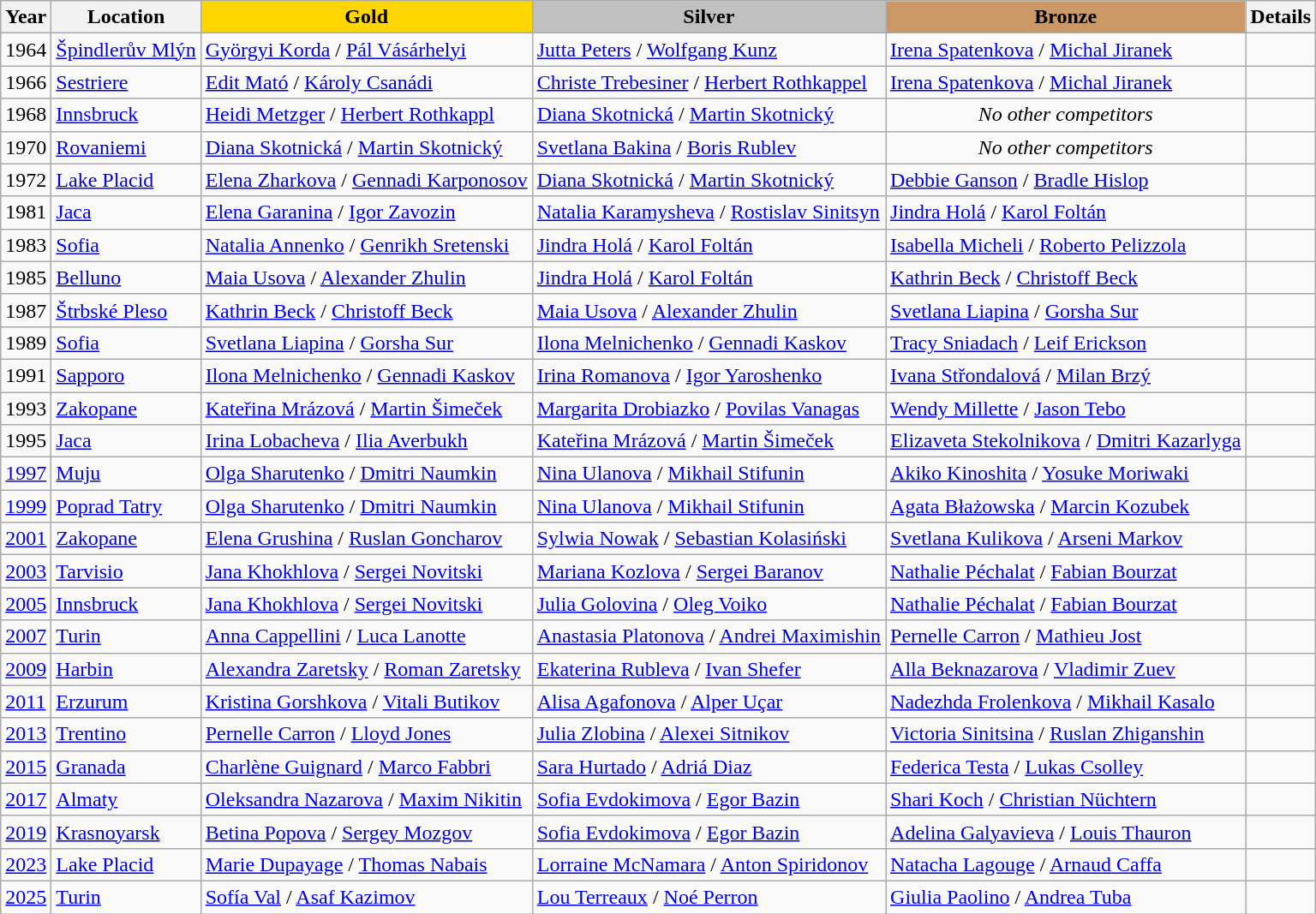<table class="wikitable">
<tr>
<th>Year</th>
<th>Location</th>
<td align=center bgcolor=gold><strong>Gold</strong></td>
<td align=center bgcolor=silver><strong>Silver</strong></td>
<td align=center bgcolor=cc9966><strong>Bronze</strong></td>
<th>Details</th>
</tr>
<tr>
<td>1964</td>
<td> <a href='#'>Špindlerův Mlýn</a></td>
<td> <a href='#'>Györgyi Korda</a> / <a href='#'>Pál Vásárhelyi</a></td>
<td> <a href='#'>Jutta Peters</a> / <a href='#'>Wolfgang Kunz</a></td>
<td> <a href='#'>Irena Spatenkova</a> / <a href='#'>Michal Jiranek</a></td>
<td></td>
</tr>
<tr>
<td>1966</td>
<td> <a href='#'>Sestriere</a></td>
<td> <a href='#'>Edit Mató</a> / <a href='#'>Károly Csanádi</a></td>
<td> <a href='#'>Christe Trebesiner</a> / <a href='#'>Herbert Rothkappel</a></td>
<td> <a href='#'>Irena Spatenkova</a> / <a href='#'>Michal Jiranek</a></td>
<td></td>
</tr>
<tr>
<td>1968</td>
<td> <a href='#'>Innsbruck</a></td>
<td> <a href='#'>Heidi Metzger</a> / <a href='#'>Herbert Rothkappl</a></td>
<td> <a href='#'>Diana Skotnická</a> / <a href='#'>Martin Skotnický</a></td>
<td align=center><em>No other competitors</em></td>
<td></td>
</tr>
<tr>
<td>1970</td>
<td> <a href='#'>Rovaniemi</a></td>
<td> <a href='#'>Diana Skotnická</a> / <a href='#'>Martin Skotnický</a></td>
<td> <a href='#'>Svetlana Bakina</a> / <a href='#'>Boris Rublev</a></td>
<td align=center><em>No other competitors</em></td>
<td></td>
</tr>
<tr>
<td>1972</td>
<td> <a href='#'>Lake Placid</a></td>
<td> <a href='#'>Elena Zharkova</a> / <a href='#'>Gennadi Karponosov</a></td>
<td> <a href='#'>Diana Skotnická</a> / <a href='#'>Martin Skotnický</a></td>
<td> <a href='#'>Debbie Ganson</a> / <a href='#'>Bradle Hislop</a></td>
<td></td>
</tr>
<tr>
<td>1981</td>
<td> <a href='#'>Jaca</a></td>
<td> <a href='#'>Elena Garanina</a> / <a href='#'>Igor Zavozin</a></td>
<td> <a href='#'>Natalia Karamysheva</a> / <a href='#'>Rostislav Sinitsyn</a></td>
<td> <a href='#'>Jindra Holá</a> / <a href='#'>Karol Foltán</a></td>
<td></td>
</tr>
<tr>
<td>1983</td>
<td> <a href='#'>Sofia</a></td>
<td> <a href='#'>Natalia Annenko</a> / <a href='#'>Genrikh Sretenski</a></td>
<td> <a href='#'>Jindra Holá</a> / <a href='#'>Karol Foltán</a></td>
<td> <a href='#'>Isabella Micheli</a> / <a href='#'>Roberto Pelizzola</a></td>
<td></td>
</tr>
<tr>
<td>1985</td>
<td> <a href='#'>Belluno</a></td>
<td> <a href='#'>Maia Usova</a> / <a href='#'>Alexander Zhulin</a></td>
<td> <a href='#'>Jindra Holá</a> / <a href='#'>Karol Foltán</a></td>
<td> <a href='#'>Kathrin Beck</a> / <a href='#'>Christoff Beck</a></td>
<td></td>
</tr>
<tr>
<td>1987</td>
<td> <a href='#'>Štrbské Pleso</a></td>
<td> <a href='#'>Kathrin Beck</a> / <a href='#'>Christoff Beck</a></td>
<td> <a href='#'>Maia Usova</a> / <a href='#'>Alexander Zhulin</a></td>
<td> <a href='#'>Svetlana Liapina</a> / <a href='#'>Gorsha Sur</a></td>
<td></td>
</tr>
<tr>
<td>1989</td>
<td> <a href='#'>Sofia</a></td>
<td> <a href='#'>Svetlana Liapina</a> / <a href='#'>Gorsha Sur</a></td>
<td> <a href='#'>Ilona Melnichenko</a> / <a href='#'>Gennadi Kaskov</a></td>
<td> <a href='#'>Tracy Sniadach</a> / <a href='#'>Leif Erickson</a></td>
<td></td>
</tr>
<tr>
<td>1991</td>
<td> <a href='#'>Sapporo</a></td>
<td> <a href='#'>Ilona Melnichenko</a> / <a href='#'>Gennadi Kaskov</a></td>
<td> <a href='#'>Irina Romanova</a> / <a href='#'>Igor Yaroshenko</a></td>
<td> <a href='#'>Ivana Střondalová</a> / <a href='#'>Milan Brzý</a></td>
<td></td>
</tr>
<tr>
<td>1993</td>
<td> <a href='#'>Zakopane</a></td>
<td> <a href='#'>Kateřina Mrázová</a> / <a href='#'>Martin Šimeček</a></td>
<td> <a href='#'>Margarita Drobiazko</a> / <a href='#'>Povilas Vanagas</a></td>
<td> <a href='#'>Wendy Millette</a> / <a href='#'>Jason Tebo</a></td>
<td></td>
</tr>
<tr>
<td>1995</td>
<td> <a href='#'>Jaca</a></td>
<td> <a href='#'>Irina Lobacheva</a> / <a href='#'>Ilia Averbukh</a></td>
<td> <a href='#'>Kateřina Mrázová</a> / <a href='#'>Martin Šimeček</a></td>
<td> <a href='#'>Elizaveta Stekolnikova</a> / <a href='#'>Dmitri Kazarlyga</a></td>
<td></td>
</tr>
<tr>
<td><a href='#'>1997</a></td>
<td> <a href='#'>Muju</a></td>
<td> <a href='#'>Olga Sharutenko</a> / <a href='#'>Dmitri Naumkin</a></td>
<td> <a href='#'>Nina Ulanova</a> / <a href='#'>Mikhail Stifunin</a></td>
<td> <a href='#'>Akiko Kinoshita</a> / <a href='#'>Yosuke Moriwaki</a></td>
<td></td>
</tr>
<tr>
<td><a href='#'>1999</a></td>
<td> <a href='#'>Poprad Tatry</a></td>
<td> <a href='#'>Olga Sharutenko</a> / <a href='#'>Dmitri Naumkin</a></td>
<td> <a href='#'>Nina Ulanova</a> / <a href='#'>Mikhail Stifunin</a></td>
<td> <a href='#'>Agata Błażowska</a> / <a href='#'>Marcin Kozubek</a></td>
<td></td>
</tr>
<tr>
<td><a href='#'>2001</a></td>
<td> <a href='#'>Zakopane</a></td>
<td> <a href='#'>Elena Grushina</a> / <a href='#'>Ruslan Goncharov</a></td>
<td> <a href='#'>Sylwia Nowak</a> / <a href='#'>Sebastian Kolasiński</a></td>
<td> <a href='#'>Svetlana Kulikova</a> / <a href='#'>Arseni Markov</a></td>
<td></td>
</tr>
<tr>
<td><a href='#'>2003</a></td>
<td> <a href='#'>Tarvisio</a></td>
<td> <a href='#'>Jana Khokhlova</a> / <a href='#'>Sergei Novitski</a></td>
<td> <a href='#'>Mariana Kozlova</a> / <a href='#'>Sergei Baranov</a></td>
<td> <a href='#'>Nathalie Péchalat</a> / <a href='#'>Fabian Bourzat</a></td>
<td></td>
</tr>
<tr>
<td><a href='#'>2005</a></td>
<td> <a href='#'>Innsbruck</a></td>
<td> <a href='#'>Jana Khokhlova</a> / <a href='#'>Sergei Novitski</a></td>
<td> <a href='#'>Julia Golovina</a> / <a href='#'>Oleg Voiko</a></td>
<td> <a href='#'>Nathalie Péchalat</a> / <a href='#'>Fabian Bourzat</a></td>
<td></td>
</tr>
<tr>
<td><a href='#'>2007</a></td>
<td> <a href='#'>Turin</a></td>
<td> <a href='#'>Anna Cappellini</a> / <a href='#'>Luca Lanotte</a></td>
<td> <a href='#'>Anastasia Platonova</a> / <a href='#'>Andrei Maximishin</a></td>
<td> <a href='#'>Pernelle Carron</a> / <a href='#'>Mathieu Jost</a></td>
<td></td>
</tr>
<tr>
<td><a href='#'>2009</a></td>
<td> <a href='#'>Harbin</a></td>
<td> <a href='#'>Alexandra Zaretsky</a> / <a href='#'>Roman Zaretsky</a></td>
<td> <a href='#'>Ekaterina Rubleva</a> / <a href='#'>Ivan Shefer</a></td>
<td> <a href='#'>Alla Beknazarova</a> / <a href='#'>Vladimir Zuev</a></td>
<td></td>
</tr>
<tr>
<td><a href='#'>2011</a></td>
<td> <a href='#'>Erzurum</a></td>
<td> <a href='#'>Kristina Gorshkova</a> / <a href='#'>Vitali Butikov</a></td>
<td> <a href='#'>Alisa Agafonova</a> / <a href='#'>Alper Uçar</a></td>
<td> <a href='#'>Nadezhda Frolenkova</a> / <a href='#'>Mikhail Kasalo</a></td>
<td></td>
</tr>
<tr>
<td><a href='#'>2013</a></td>
<td> <a href='#'>Trentino</a></td>
<td> <a href='#'>Pernelle Carron</a> / <a href='#'>Lloyd Jones</a></td>
<td> <a href='#'>Julia Zlobina</a> / <a href='#'>Alexei Sitnikov</a></td>
<td> <a href='#'>Victoria Sinitsina</a> / <a href='#'>Ruslan Zhiganshin</a></td>
<td></td>
</tr>
<tr>
<td><a href='#'>2015</a></td>
<td> <a href='#'>Granada</a></td>
<td> <a href='#'>Charlène Guignard</a> / <a href='#'>Marco Fabbri</a></td>
<td> <a href='#'>Sara Hurtado</a> / <a href='#'>Adriá Diaz</a></td>
<td> <a href='#'>Federica Testa</a> / <a href='#'>Lukas Csolley</a></td>
<td></td>
</tr>
<tr>
<td><a href='#'>2017</a></td>
<td> <a href='#'>Almaty</a></td>
<td> <a href='#'>Oleksandra Nazarova</a> / <a href='#'>Maxim Nikitin</a></td>
<td> <a href='#'>Sofia Evdokimova</a> / <a href='#'>Egor Bazin</a></td>
<td> <a href='#'>Shari Koch</a> / <a href='#'>Christian Nüchtern</a></td>
<td></td>
</tr>
<tr>
<td><a href='#'>2019</a></td>
<td> <a href='#'>Krasnoyarsk</a></td>
<td> <a href='#'>Betina Popova</a> / <a href='#'>Sergey Mozgov</a></td>
<td> <a href='#'>Sofia Evdokimova</a> / <a href='#'>Egor Bazin</a></td>
<td> <a href='#'>Adelina Galyavieva</a> / <a href='#'>Louis Thauron</a></td>
<td></td>
</tr>
<tr>
<td><a href='#'>2023</a></td>
<td> <a href='#'>Lake Placid</a></td>
<td> <a href='#'>Marie Dupayage</a> / <a href='#'>Thomas Nabais</a></td>
<td> <a href='#'>Lorraine McNamara</a> / <a href='#'>Anton Spiridonov</a></td>
<td> <a href='#'>Natacha Lagouge</a> / <a href='#'>Arnaud Caffa</a></td>
<td></td>
</tr>
<tr>
<td><a href='#'>2025</a></td>
<td> <a href='#'>Turin</a></td>
<td> <a href='#'>Sofía Val</a> / <a href='#'>Asaf Kazimov</a></td>
<td> <a href='#'>Lou Terreaux</a> / <a href='#'>Noé Perron</a></td>
<td> <a href='#'>Giulia Paolino</a> / <a href='#'>Andrea Tuba</a></td>
<td></td>
</tr>
</table>
